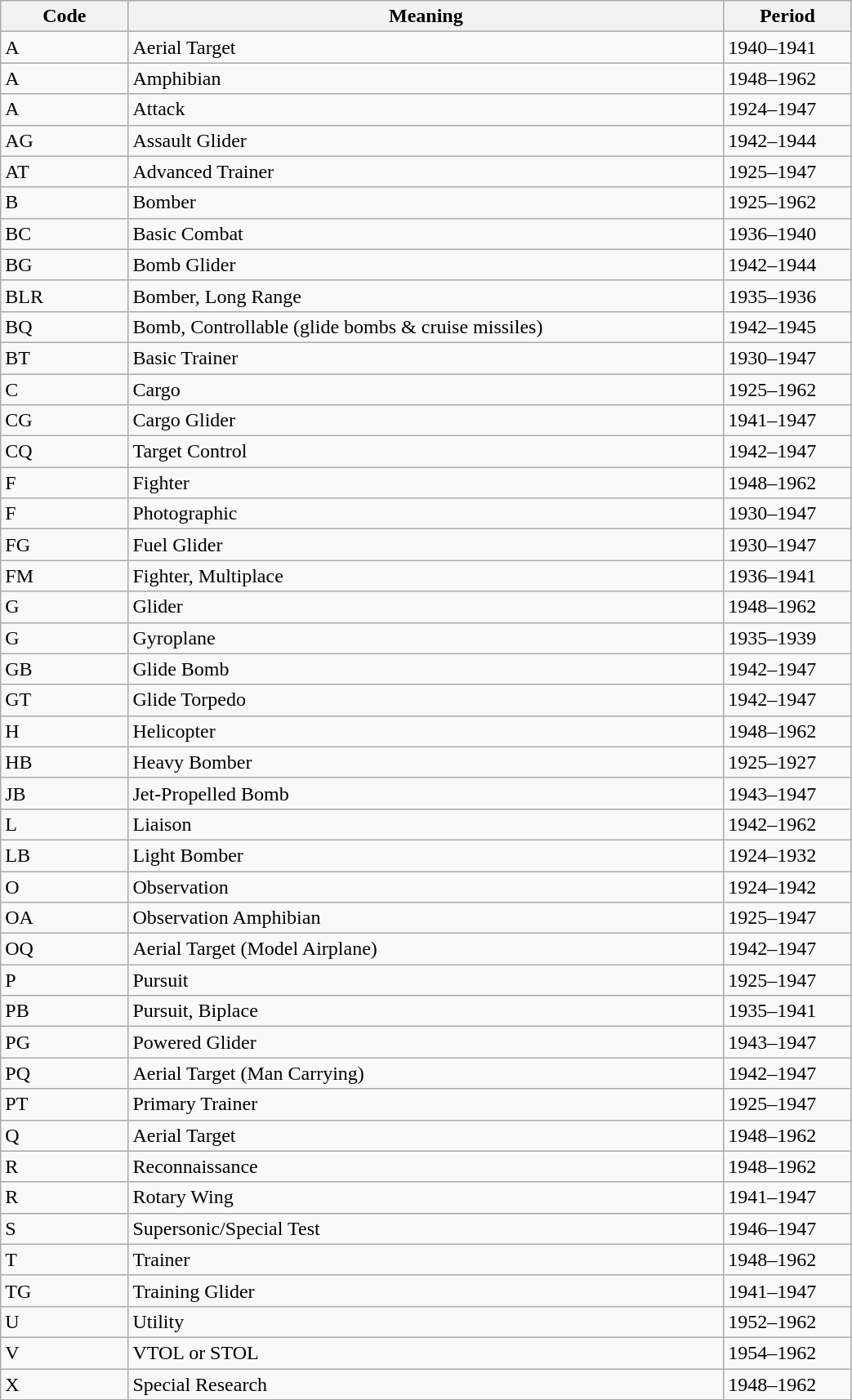<table class="wikitable sortable" border="1" style="width:55%">
<tr>
<th ! scope="col" width="15%">Code</th>
<th scope="col" width=70%>Meaning</th>
<th>Period</th>
</tr>
<tr>
<td>A</td>
<td>Aerial Target</td>
<td>1940–1941</td>
</tr>
<tr>
<td>A</td>
<td>Amphibian</td>
<td>1948–1962</td>
</tr>
<tr>
<td>A</td>
<td>Attack</td>
<td>1924–1947</td>
</tr>
<tr>
<td>AG</td>
<td>Assault Glider</td>
<td>1942–1944</td>
</tr>
<tr>
<td>AT</td>
<td>Advanced Trainer</td>
<td>1925–1947</td>
</tr>
<tr>
<td>B</td>
<td>Bomber</td>
<td>1925–1962</td>
</tr>
<tr>
<td>BC</td>
<td>Basic Combat</td>
<td>1936–1940</td>
</tr>
<tr>
<td>BG</td>
<td>Bomb Glider</td>
<td>1942–1944</td>
</tr>
<tr>
<td>BLR</td>
<td>Bomber, Long Range</td>
<td>1935–1936</td>
</tr>
<tr>
<td>BQ</td>
<td>Bomb, Controllable (glide bombs & cruise missiles)</td>
<td>1942–1945</td>
</tr>
<tr>
<td>BT</td>
<td>Basic Trainer</td>
<td>1930–1947</td>
</tr>
<tr>
<td>C</td>
<td>Cargo</td>
<td>1925–1962</td>
</tr>
<tr>
<td>CG</td>
<td>Cargo Glider</td>
<td>1941–1947</td>
</tr>
<tr>
<td>CQ</td>
<td>Target Control</td>
<td>1942–1947</td>
</tr>
<tr>
<td>F</td>
<td>Fighter</td>
<td>1948–1962</td>
</tr>
<tr>
<td>F</td>
<td>Photographic</td>
<td>1930–1947</td>
</tr>
<tr>
<td>FG</td>
<td>Fuel Glider</td>
<td>1930–1947</td>
</tr>
<tr>
<td>FM</td>
<td>Fighter, Multiplace</td>
<td>1936–1941</td>
</tr>
<tr>
<td>G</td>
<td>Glider</td>
<td>1948–1962</td>
</tr>
<tr>
<td>G</td>
<td>Gyroplane</td>
<td>1935–1939</td>
</tr>
<tr>
<td>GB</td>
<td>Glide Bomb</td>
<td>1942–1947</td>
</tr>
<tr>
<td>GT</td>
<td>Glide Torpedo</td>
<td>1942–1947</td>
</tr>
<tr>
<td>H</td>
<td>Helicopter</td>
<td>1948–1962</td>
</tr>
<tr>
<td>HB</td>
<td>Heavy Bomber</td>
<td>1925–1927</td>
</tr>
<tr>
<td>JB</td>
<td>Jet-Propelled Bomb</td>
<td>1943–1947</td>
</tr>
<tr>
<td>L</td>
<td>Liaison</td>
<td>1942–1962</td>
</tr>
<tr>
<td>LB</td>
<td>Light Bomber</td>
<td>1924–1932</td>
</tr>
<tr>
<td>O</td>
<td>Observation</td>
<td>1924–1942</td>
</tr>
<tr>
<td>OA</td>
<td>Observation Amphibian</td>
<td>1925–1947</td>
</tr>
<tr>
<td>OQ</td>
<td>Aerial Target (Model Airplane)</td>
<td>1942–1947</td>
</tr>
<tr>
<td>P</td>
<td>Pursuit</td>
<td>1925–1947</td>
</tr>
<tr>
<td>PB</td>
<td>Pursuit, Biplace</td>
<td>1935–1941</td>
</tr>
<tr>
<td>PG</td>
<td>Powered Glider</td>
<td>1943–1947</td>
</tr>
<tr>
<td>PQ</td>
<td>Aerial Target (Man Carrying)</td>
<td>1942–1947</td>
</tr>
<tr>
<td>PT</td>
<td>Primary Trainer</td>
<td>1925–1947</td>
</tr>
<tr>
<td>Q</td>
<td>Aerial Target</td>
<td>1948–1962</td>
</tr>
<tr>
<td>R</td>
<td>Reconnaissance</td>
<td>1948–1962</td>
</tr>
<tr>
<td>R</td>
<td>Rotary Wing</td>
<td>1941–1947</td>
</tr>
<tr>
<td>S</td>
<td>Supersonic/Special Test</td>
<td>1946–1947</td>
</tr>
<tr>
<td>T</td>
<td>Trainer</td>
<td>1948–1962</td>
</tr>
<tr>
<td>TG</td>
<td>Training Glider</td>
<td>1941–1947</td>
</tr>
<tr>
<td>U</td>
<td>Utility</td>
<td>1952–1962</td>
</tr>
<tr>
<td>V</td>
<td>VTOL or STOL</td>
<td>1954–1962</td>
</tr>
<tr>
<td>X</td>
<td>Special Research</td>
<td>1948–1962</td>
</tr>
<tr>
</tr>
</table>
